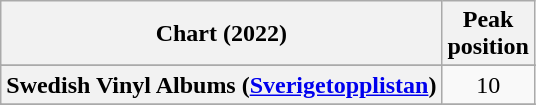<table class="wikitable sortable plainrowheaders" style="text-align:center">
<tr>
<th scope="col">Chart (2022)</th>
<th scope="col">Peak<br>position</th>
</tr>
<tr>
</tr>
<tr>
</tr>
<tr>
</tr>
<tr>
</tr>
<tr>
</tr>
<tr>
</tr>
<tr>
</tr>
<tr>
</tr>
<tr>
</tr>
<tr>
</tr>
<tr>
</tr>
<tr>
</tr>
<tr>
</tr>
<tr>
</tr>
<tr>
<th scope="row">Swedish Vinyl Albums (<a href='#'>Sverigetopplistan</a>)</th>
<td>10</td>
</tr>
<tr>
</tr>
<tr>
</tr>
<tr>
</tr>
<tr>
</tr>
<tr>
</tr>
<tr>
</tr>
<tr>
</tr>
</table>
